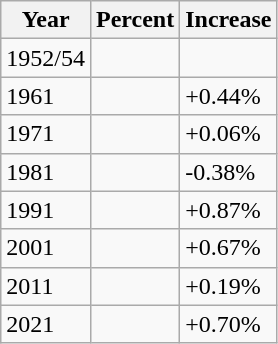<table class="wikitable">
<tr>
<th>Year</th>
<th>Percent</th>
<th>Increase</th>
</tr>
<tr>
<td>1952/54</td>
<td></td>
<td></td>
</tr>
<tr>
<td>1961</td>
<td></td>
<td> +0.44%</td>
</tr>
<tr>
<td>1971</td>
<td></td>
<td> +0.06%</td>
</tr>
<tr>
<td>1981</td>
<td></td>
<td> -0.38%</td>
</tr>
<tr>
<td>1991</td>
<td></td>
<td> +0.87%</td>
</tr>
<tr>
<td>2001</td>
<td></td>
<td> +0.67%</td>
</tr>
<tr>
<td>2011</td>
<td></td>
<td> +0.19%</td>
</tr>
<tr>
<td>2021</td>
<td></td>
<td> +0.70%</td>
</tr>
</table>
